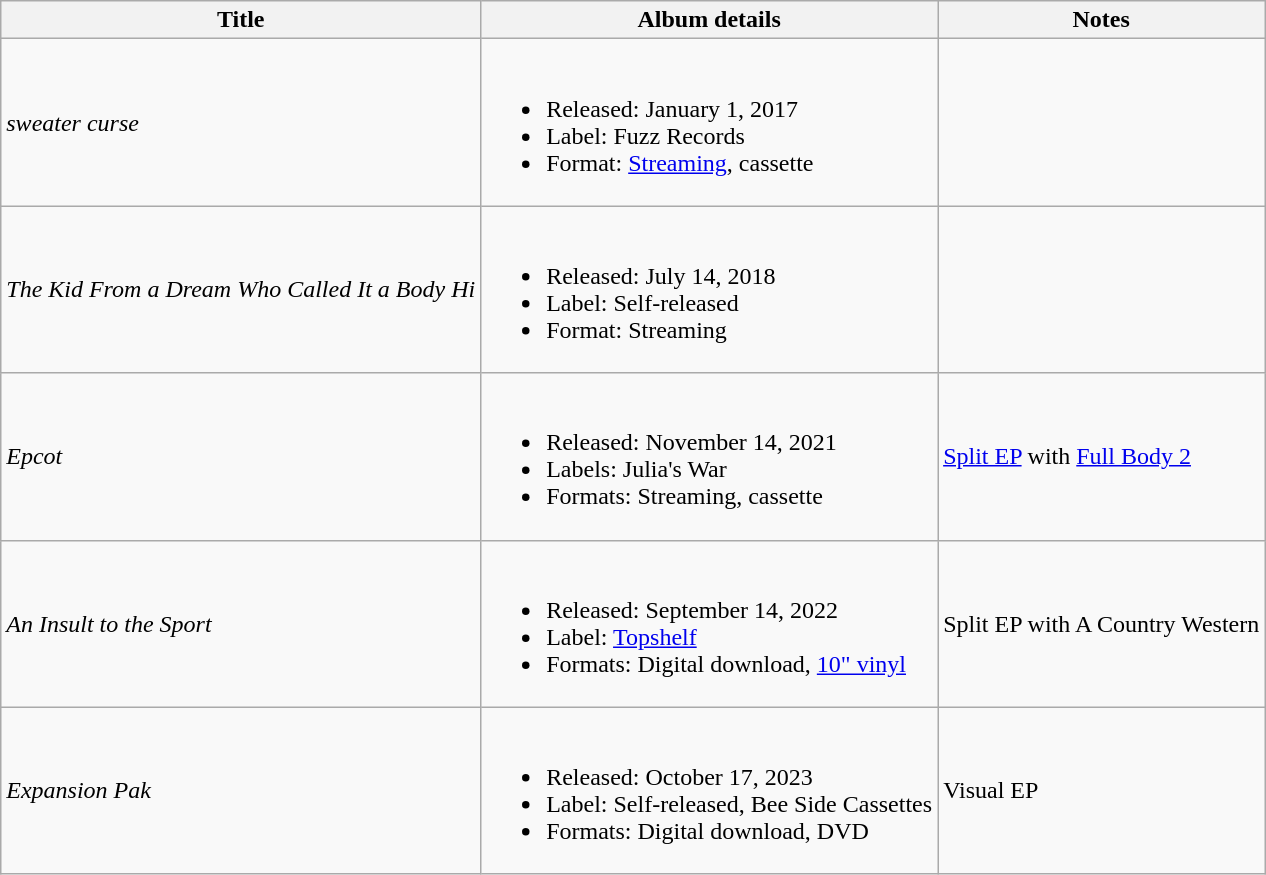<table class="wikitable sortable">
<tr>
<th>Title</th>
<th>Album details</th>
<th>Notes</th>
</tr>
<tr>
<td><em>sweater curse</em></td>
<td><br><ul><li>Released: January 1, 2017</li><li>Label: Fuzz Records</li><li>Format: <a href='#'>Streaming</a>, cassette</li></ul></td>
<td></td>
</tr>
<tr>
<td><em>The Kid From a Dream Who Called It a Body Hi</em></td>
<td><br><ul><li>Released: July 14, 2018</li><li>Label: Self-released</li><li>Format: Streaming</li></ul></td>
<td></td>
</tr>
<tr>
<td><em>Epcot</em></td>
<td><br><ul><li>Released: November 14, 2021</li><li>Labels: Julia's War</li><li>Formats: Streaming, cassette</li></ul></td>
<td><a href='#'>Split EP</a> with <a href='#'>Full Body 2</a></td>
</tr>
<tr>
<td><em>An Insult to the Sport</em></td>
<td><br><ul><li>Released: September 14, 2022</li><li>Label: <a href='#'>Topshelf</a></li><li>Formats: Digital download, <a href='#'>10" vinyl</a></li></ul></td>
<td>Split EP with A Country Western</td>
</tr>
<tr>
<td><em>Expansion Pak</em></td>
<td><br><ul><li>Released: October 17, 2023</li><li>Label: Self-released, Bee Side Cassettes</li><li>Formats: Digital download, DVD</li></ul></td>
<td>Visual EP</td>
</tr>
</table>
